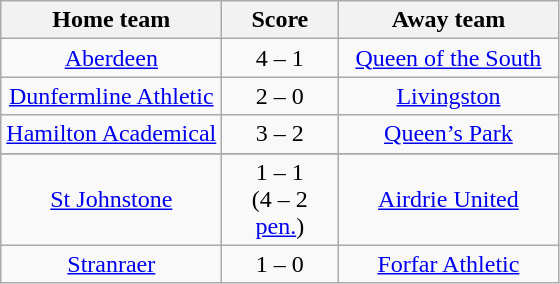<table class="wikitable" style="text-align: center">
<tr>
<th width=140>Home team</th>
<th width=70>Score</th>
<th width=140>Away team</th>
</tr>
<tr>
<td><a href='#'>Aberdeen</a></td>
<td>4 – 1</td>
<td><a href='#'>Queen of the South</a></td>
</tr>
<tr>
<td><a href='#'>Dunfermline Athletic</a></td>
<td>2 – 0</td>
<td><a href='#'>Livingston</a></td>
</tr>
<tr>
<td><a href='#'>Hamilton Academical</a></td>
<td>3 – 2</td>
<td><a href='#'>Queen’s Park</a></td>
</tr>
<tr>
</tr>
<tr>
<td><a href='#'>St Johnstone</a></td>
<td>1 – 1 <br> (4 – 2 <a href='#'>pen.</a>)</td>
<td><a href='#'>Airdrie United</a></td>
</tr>
<tr>
<td><a href='#'>Stranraer</a></td>
<td>1 – 0</td>
<td><a href='#'>Forfar Athletic</a></td>
</tr>
</table>
